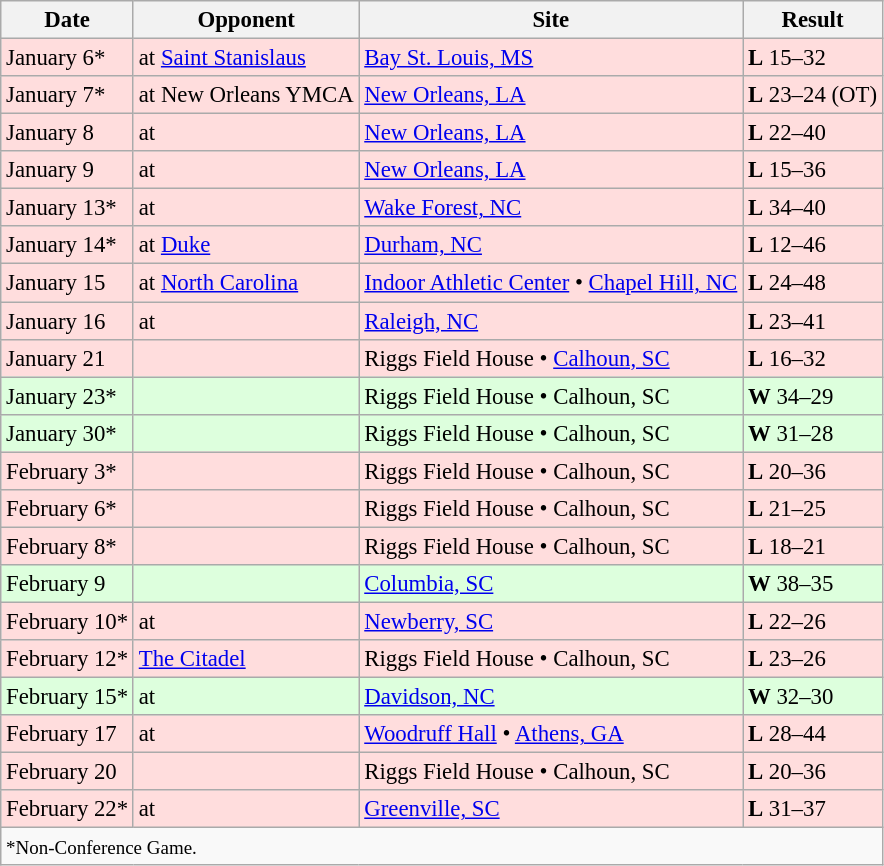<table class="wikitable" style="font-size:95%;">
<tr>
<th>Date</th>
<th>Opponent</th>
<th>Site</th>
<th>Result</th>
</tr>
<tr style="background: #ffdddd;">
<td>January 6*</td>
<td>at <a href='#'>Saint Stanislaus</a></td>
<td><a href='#'>Bay St. Louis, MS</a></td>
<td><strong>L</strong> 15–32</td>
</tr>
<tr style="background: #ffdddd;">
<td>January 7*</td>
<td>at New Orleans YMCA</td>
<td><a href='#'>New Orleans, LA</a></td>
<td><strong>L</strong> 23–24 (OT)</td>
</tr>
<tr style="background: #ffdddd;">
<td>January 8</td>
<td>at </td>
<td><a href='#'>New Orleans, LA</a></td>
<td><strong>L</strong> 22–40</td>
</tr>
<tr style="background: #ffdddd;">
<td>January 9</td>
<td>at </td>
<td><a href='#'>New Orleans, LA</a></td>
<td><strong>L</strong> 15–36</td>
</tr>
<tr style="background: #ffdddd;">
<td>January 13*</td>
<td>at </td>
<td><a href='#'>Wake Forest, NC</a></td>
<td><strong>L</strong> 34–40</td>
</tr>
<tr style="background: #ffdddd;">
<td>January 14*</td>
<td>at <a href='#'>Duke</a></td>
<td><a href='#'>Durham, NC</a></td>
<td><strong>L</strong> 12–46</td>
</tr>
<tr style="background: #ffdddd;">
<td>January 15</td>
<td>at <a href='#'>North Carolina</a></td>
<td><a href='#'>Indoor Athletic Center</a> • <a href='#'>Chapel Hill, NC</a></td>
<td><strong>L</strong> 24–48</td>
</tr>
<tr style="background: #ffdddd;">
<td>January 16</td>
<td>at </td>
<td><a href='#'>Raleigh, NC</a></td>
<td><strong>L</strong> 23–41</td>
</tr>
<tr style="background: #ffdddd;">
<td>January 21</td>
<td></td>
<td>Riggs Field House • <a href='#'>Calhoun, SC</a></td>
<td><strong>L</strong> 16–32</td>
</tr>
<tr style="background: #ddffdd;">
<td>January 23*</td>
<td></td>
<td>Riggs Field House • Calhoun, SC</td>
<td><strong>W</strong> 34–29</td>
</tr>
<tr style="background: #ddffdd;">
<td>January 30*</td>
<td></td>
<td>Riggs Field House • Calhoun, SC</td>
<td><strong>W</strong> 31–28</td>
</tr>
<tr style="background: #ffdddd;">
<td>February 3*</td>
<td></td>
<td>Riggs Field House • Calhoun, SC</td>
<td><strong>L</strong> 20–36</td>
</tr>
<tr style="background: #ffdddd;">
<td>February 6*</td>
<td></td>
<td>Riggs Field House • Calhoun, SC</td>
<td><strong>L</strong> 21–25</td>
</tr>
<tr style="background: #ffdddd;">
<td>February 8*</td>
<td></td>
<td>Riggs Field House • Calhoun, SC</td>
<td><strong>L</strong> 18–21</td>
</tr>
<tr style="background: #ddffdd;">
<td>February 9</td>
<td></td>
<td><a href='#'>Columbia, SC</a></td>
<td><strong>W</strong> 38–35</td>
</tr>
<tr style="background: #ffdddd;">
<td>February 10*</td>
<td>at </td>
<td><a href='#'>Newberry, SC</a></td>
<td><strong>L</strong> 22–26</td>
</tr>
<tr style="background: #ffdddd;">
<td>February 12*</td>
<td><a href='#'>The Citadel</a></td>
<td>Riggs Field House • Calhoun, SC</td>
<td><strong>L</strong> 23–26</td>
</tr>
<tr style="background: #ddffdd;">
<td>February 15*</td>
<td>at </td>
<td><a href='#'>Davidson, NC</a></td>
<td><strong>W</strong> 32–30</td>
</tr>
<tr style="background: #ffdddd;">
<td>February 17</td>
<td>at </td>
<td><a href='#'>Woodruff Hall</a> • <a href='#'>Athens, GA</a></td>
<td><strong>L</strong> 28–44</td>
</tr>
<tr style="background: #ffdddd;">
<td>February 20</td>
<td></td>
<td>Riggs Field House • Calhoun, SC</td>
<td><strong>L</strong> 20–36</td>
</tr>
<tr style="background: #ffdddd;">
<td>February 22*</td>
<td>at </td>
<td><a href='#'>Greenville, SC</a></td>
<td><strong>L</strong> 31–37</td>
</tr>
<tr style="background:#f9f9f9;">
<td colspan=4><small>*Non-Conference Game.</small></td>
</tr>
</table>
